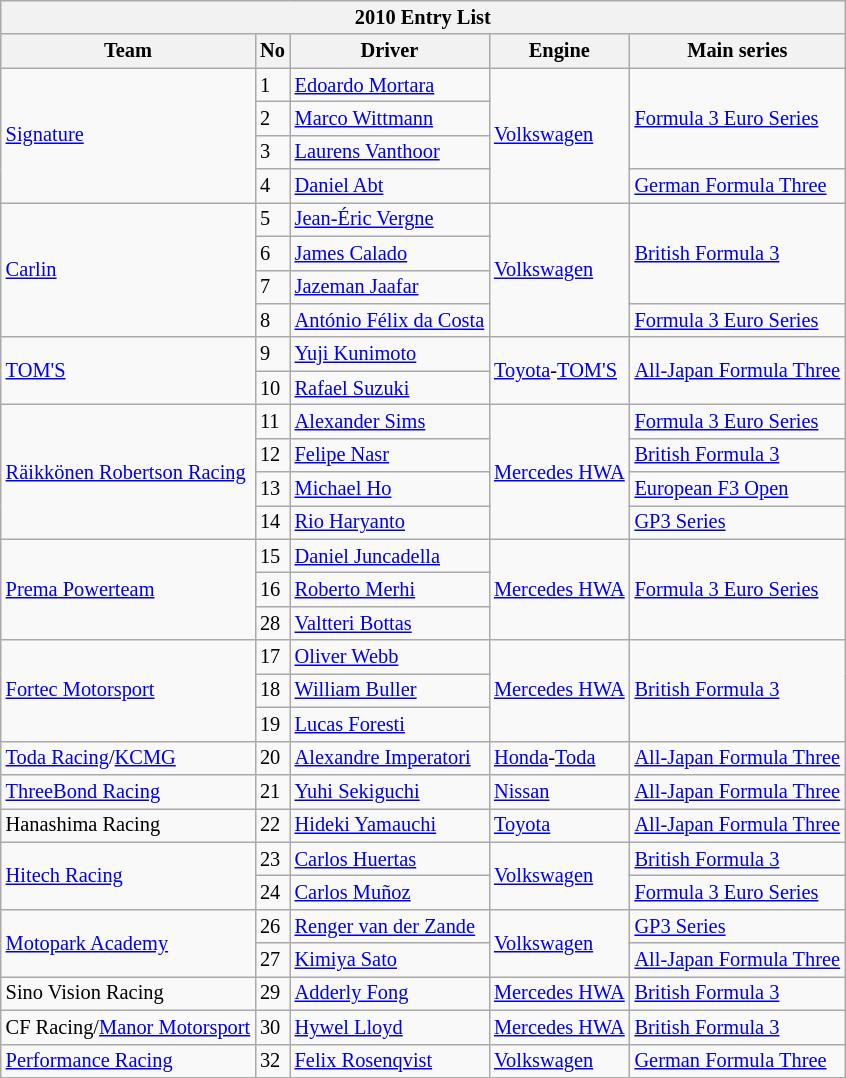<table class="wikitable" style="font-size: 85%;">
<tr>
<th colspan=7>2010 Entry List</th>
</tr>
<tr>
<th>Team</th>
<th>No</th>
<th>Driver</th>
<th>Engine</th>
<th>Main series</th>
</tr>
<tr>
<td rowspan=4> <a href='#'>Signature</a></td>
<td>1</td>
<td> <a href='#'>Edoardo Mortara</a></td>
<td rowspan=4><a href='#'>Volkswagen</a></td>
<td rowspan=3><a href='#'>Formula 3 Euro Series</a></td>
</tr>
<tr>
<td>2</td>
<td> <a href='#'>Marco Wittmann</a></td>
</tr>
<tr>
<td>3</td>
<td> <a href='#'>Laurens Vanthoor</a></td>
</tr>
<tr>
<td>4</td>
<td> <a href='#'>Daniel Abt</a></td>
<td><a href='#'>German Formula Three</a></td>
</tr>
<tr>
<td rowspan=4> <a href='#'>Carlin</a></td>
<td>5</td>
<td> <a href='#'>Jean-Éric Vergne</a></td>
<td rowspan=4><a href='#'>Volkswagen</a></td>
<td rowspan=3><a href='#'>British Formula 3</a></td>
</tr>
<tr>
<td>6</td>
<td> <a href='#'>James Calado</a></td>
</tr>
<tr>
<td>7</td>
<td> <a href='#'>Jazeman Jaafar</a></td>
</tr>
<tr>
<td>8</td>
<td> <a href='#'>António Félix da Costa</a></td>
<td><a href='#'>Formula 3 Euro Series</a></td>
</tr>
<tr>
<td rowspan=2> <a href='#'>TOM'S</a></td>
<td>9</td>
<td> <a href='#'>Yuji Kunimoto</a></td>
<td rowspan=2><a href='#'>Toyota</a>-<a href='#'>TOM'S</a></td>
<td rowspan=2><a href='#'>All-Japan Formula Three</a></td>
</tr>
<tr>
<td>10</td>
<td> <a href='#'>Rafael Suzuki</a></td>
</tr>
<tr>
<td rowspan=4> <a href='#'>Räikkönen Robertson Racing</a></td>
<td>11</td>
<td> <a href='#'>Alexander Sims</a></td>
<td rowspan=4><a href='#'>Mercedes HWA</a></td>
<td><a href='#'>Formula 3 Euro Series</a></td>
</tr>
<tr>
<td>12</td>
<td> <a href='#'>Felipe Nasr</a></td>
<td><a href='#'>British Formula 3</a></td>
</tr>
<tr>
<td>13</td>
<td> <a href='#'>Michael Ho</a></td>
<td><a href='#'>European F3 Open</a></td>
</tr>
<tr>
<td>14</td>
<td> <a href='#'>Rio Haryanto</a></td>
<td><a href='#'>GP3 Series</a></td>
</tr>
<tr>
<td rowspan=3> <a href='#'>Prema Powerteam</a></td>
<td>15</td>
<td> <a href='#'>Daniel Juncadella</a></td>
<td rowspan=3><a href='#'>Mercedes HWA</a></td>
<td rowspan=3><a href='#'>Formula 3 Euro Series</a></td>
</tr>
<tr>
<td>16</td>
<td> <a href='#'>Roberto Merhi</a></td>
</tr>
<tr>
<td>28</td>
<td> <a href='#'>Valtteri Bottas</a></td>
</tr>
<tr>
<td rowspan=3> <a href='#'>Fortec Motorsport</a></td>
<td>17</td>
<td> <a href='#'>Oliver Webb</a></td>
<td rowspan=3><a href='#'>Mercedes HWA</a></td>
<td rowspan=3><a href='#'>British Formula 3</a></td>
</tr>
<tr>
<td>18</td>
<td> <a href='#'>William Buller</a></td>
</tr>
<tr>
<td>19</td>
<td> <a href='#'>Lucas Foresti</a></td>
</tr>
<tr>
<td> <a href='#'>Toda Racing</a>/<a href='#'>KCMG</a></td>
<td>20</td>
<td> <a href='#'>Alexandre Imperatori</a></td>
<td><a href='#'>Honda</a>-<a href='#'>Toda</a></td>
<td><a href='#'>All-Japan Formula Three</a></td>
</tr>
<tr>
<td> <a href='#'>ThreeBond Racing</a></td>
<td>21</td>
<td> <a href='#'>Yuhi Sekiguchi</a></td>
<td><a href='#'>Nissan</a></td>
<td><a href='#'>All-Japan Formula Three</a></td>
</tr>
<tr>
<td> Hanashima Racing</td>
<td>22</td>
<td> <a href='#'>Hideki Yamauchi</a></td>
<td><a href='#'>Toyota</a></td>
<td><a href='#'>All-Japan Formula Three</a></td>
</tr>
<tr>
<td rowspan=2> <a href='#'>Hitech Racing</a></td>
<td>23</td>
<td> <a href='#'>Carlos Huertas</a></td>
<td rowspan=2><a href='#'>Volkswagen</a></td>
<td><a href='#'>British Formula 3</a></td>
</tr>
<tr>
<td>24</td>
<td> <a href='#'>Carlos Muñoz</a></td>
<td><a href='#'>Formula 3 Euro Series</a></td>
</tr>
<tr>
<td rowspan=2> <a href='#'>Motopark Academy</a></td>
<td>26</td>
<td> <a href='#'>Renger van der Zande</a></td>
<td rowspan=2><a href='#'>Volkswagen</a></td>
<td><a href='#'>GP3 Series</a></td>
</tr>
<tr>
<td>27</td>
<td> <a href='#'>Kimiya Sato</a></td>
<td><a href='#'>All-Japan Formula Three</a></td>
</tr>
<tr>
<td> Sino Vision Racing</td>
<td>29</td>
<td> <a href='#'>Adderly Fong</a></td>
<td><a href='#'>Mercedes HWA</a></td>
<td><a href='#'>British Formula 3</a></td>
</tr>
<tr>
<td> CF Racing/<a href='#'>Manor Motorsport</a></td>
<td>30</td>
<td> <a href='#'>Hywel Lloyd</a></td>
<td><a href='#'>Mercedes HWA</a></td>
<td><a href='#'>British Formula 3</a></td>
</tr>
<tr>
<td> <a href='#'>Performance Racing</a></td>
<td>32</td>
<td> <a href='#'>Felix Rosenqvist</a></td>
<td><a href='#'>Volkswagen</a></td>
<td><a href='#'>German Formula Three</a></td>
</tr>
</table>
